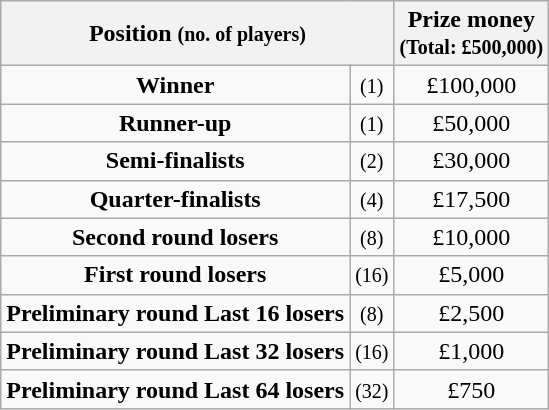<table class="wikitable" style="text-align:center">
<tr>
<th colspan=2>Position <small>(no. of players)</small></th>
<th>Prize money<br><small>(Total: £500,000)</small></th>
</tr>
<tr>
<td style="text-align:center"><strong>Winner</strong></td>
<td><small>(1)</small></td>
<td>£100,000</td>
</tr>
<tr>
<td style="text-align:center"><strong>Runner-up</strong></td>
<td><small>(1)</small></td>
<td>£50,000</td>
</tr>
<tr>
<td style="text-align:center"><strong>Semi-finalists</strong></td>
<td><small>(2)</small></td>
<td>£30,000</td>
</tr>
<tr>
<td style="text-align:center"><strong>Quarter-finalists</strong></td>
<td><small>(4)</small></td>
<td>£17,500</td>
</tr>
<tr>
<td style="text-align:center"><strong>Second round losers</strong></td>
<td><small>(8)</small></td>
<td>£10,000</td>
</tr>
<tr>
<td style="text-align:center"><strong>First round losers</strong></td>
<td><small>(16)</small></td>
<td>£5,000</td>
</tr>
<tr>
<td style="text-align:center"><strong>Preliminary round Last 16 losers</strong></td>
<td><small>(8)</small></td>
<td>£2,500</td>
</tr>
<tr>
<td style="text-align:center"><strong>Preliminary round Last 32 losers</strong></td>
<td><small>(16)</small></td>
<td>£1,000</td>
</tr>
<tr>
<td style="text-align:center"><strong>Preliminary round Last 64 losers</strong></td>
<td><small>(32)</small></td>
<td>£750</td>
</tr>
</table>
